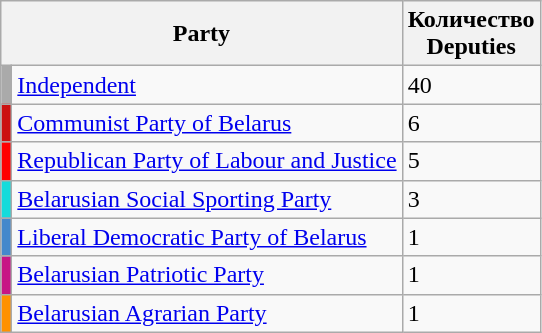<table class="wikitable">
<tr>
<th colspan=2>Party</th>
<th>Количество<br> Deputies</th>
</tr>
<tr>
<td style="background:#AAAAAA"></td>
<td><a href='#'>Independent</a></td>
<td>40</td>
</tr>
<tr>
<td style="background:#CC1111"></td>
<td><a href='#'>Communist Party of Belarus</a></td>
<td>6</td>
</tr>
<tr>
<td style="background:#FF0000"></td>
<td><a href='#'>Republican Party of Labour and Justice</a></td>
<td>5</td>
</tr>
<tr>
<td style="background:#14DBDB"></td>
<td><a href='#'>Belarusian Social Sporting Party</a></td>
<td>3</td>
</tr>
<tr>
<td style="background:#4488CC"></td>
<td><a href='#'>Liberal Democratic Party of Belarus</a></td>
<td>1</td>
</tr>
<tr>
<td style="background:#C71585"></td>
<td><a href='#'>Belarusian Patriotic Party</a></td>
<td>1</td>
</tr>
<tr>
<td style="background:#FF9100"></td>
<td><a href='#'>Belarusian Agrarian Party</a></td>
<td>1</td>
</tr>
</table>
